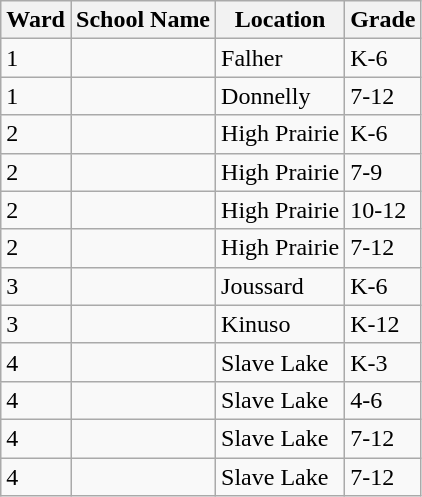<table class="wikitable">
<tr>
<th>Ward</th>
<th>School Name</th>
<th>Location</th>
<th>Grade</th>
</tr>
<tr>
<td>1</td>
<td></td>
<td>Falher</td>
<td>K-6</td>
</tr>
<tr>
<td>1</td>
<td></td>
<td>Donnelly</td>
<td>7-12</td>
</tr>
<tr>
<td>2</td>
<td></td>
<td>High Prairie</td>
<td>K-6</td>
</tr>
<tr>
<td>2</td>
<td></td>
<td>High Prairie</td>
<td>7-9</td>
</tr>
<tr>
<td>2</td>
<td></td>
<td>High Prairie</td>
<td>10-12</td>
</tr>
<tr>
<td>2</td>
<td></td>
<td>High Prairie</td>
<td>7-12</td>
</tr>
<tr>
<td>3</td>
<td></td>
<td>Joussard</td>
<td>K-6</td>
</tr>
<tr>
<td>3</td>
<td></td>
<td>Kinuso</td>
<td>K-12</td>
</tr>
<tr>
<td>4</td>
<td></td>
<td>Slave Lake</td>
<td>K-3</td>
</tr>
<tr>
<td>4</td>
<td></td>
<td>Slave Lake</td>
<td>4-6</td>
</tr>
<tr>
<td>4</td>
<td></td>
<td>Slave Lake</td>
<td>7-12</td>
</tr>
<tr>
<td>4</td>
<td></td>
<td>Slave Lake</td>
<td>7-12</td>
</tr>
</table>
